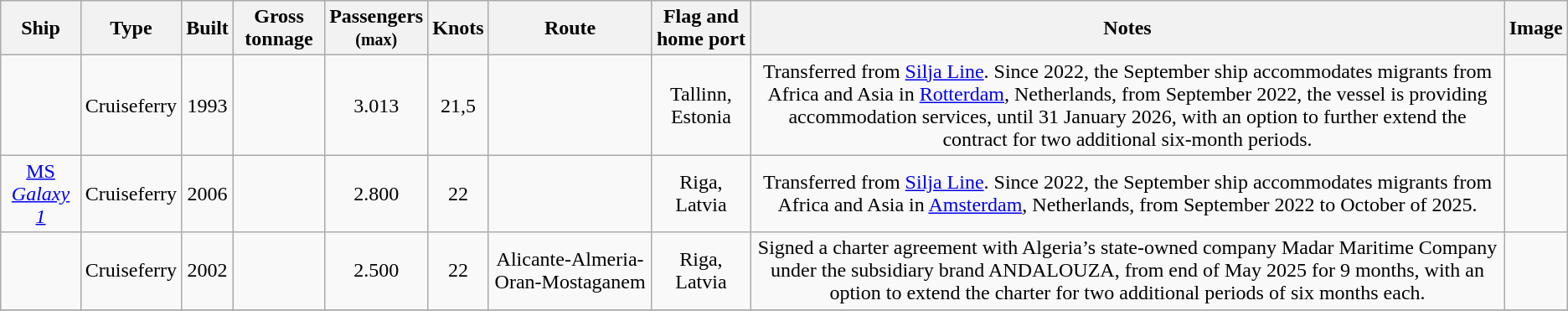<table class="wikitable" style="text-align:center">
<tr>
<th>Ship</th>
<th>Type</th>
<th>Built</th>
<th>Gross tonnage</th>
<th>Passengers<br><small>(max)</small></th>
<th>Knots</th>
<th>Route</th>
<th>Flag and home port</th>
<th>Notes</th>
<th>Image</th>
</tr>
<tr>
<td></td>
<td>Cruiseferry</td>
<td>1993</td>
<td></td>
<td>3.013</td>
<td>21,5</td>
<td></td>
<td> Tallinn, Estonia</td>
<td>Transferred from <a href='#'>Silja Line</a>. Since 2022, the September ship accommodates migrants from Africa and Asia in <a href='#'>Rotterdam</a>, Netherlands, from September 2022, the vessel is providing accommodation services, until 31 January 2026, with an option to further extend the contract for two additional six-month periods.</td>
<td></td>
</tr>
<tr>
<td><a href='#'>MS <em>Galaxy 1</em></a></td>
<td>Cruiseferry</td>
<td>2006</td>
<td></td>
<td>2.800</td>
<td>22</td>
<td></td>
<td> Riga, Latvia</td>
<td>Transferred from <a href='#'>Silja Line</a>. Since 2022, the September ship accommodates migrants from Africa and Asia in <a href='#'>Amsterdam</a>, Netherlands, from September 2022 to October of 2025.</td>
<td></td>
</tr>
<tr>
<td><em></em></td>
<td>Cruiseferry</td>
<td>2002</td>
<td></td>
<td>2.500</td>
<td>22</td>
<td>Alicante-Almeria-Oran-Mostaganem</td>
<td> Riga, Latvia</td>
<td>Signed a charter agreement with Algeria’s state-owned company Madar Maritime Company under the subsidiary brand ANDALOUZA, from end of May 2025 for 9 months, with an option to extend the charter for two additional periods of six months each.</td>
<td></td>
</tr>
<tr>
</tr>
</table>
